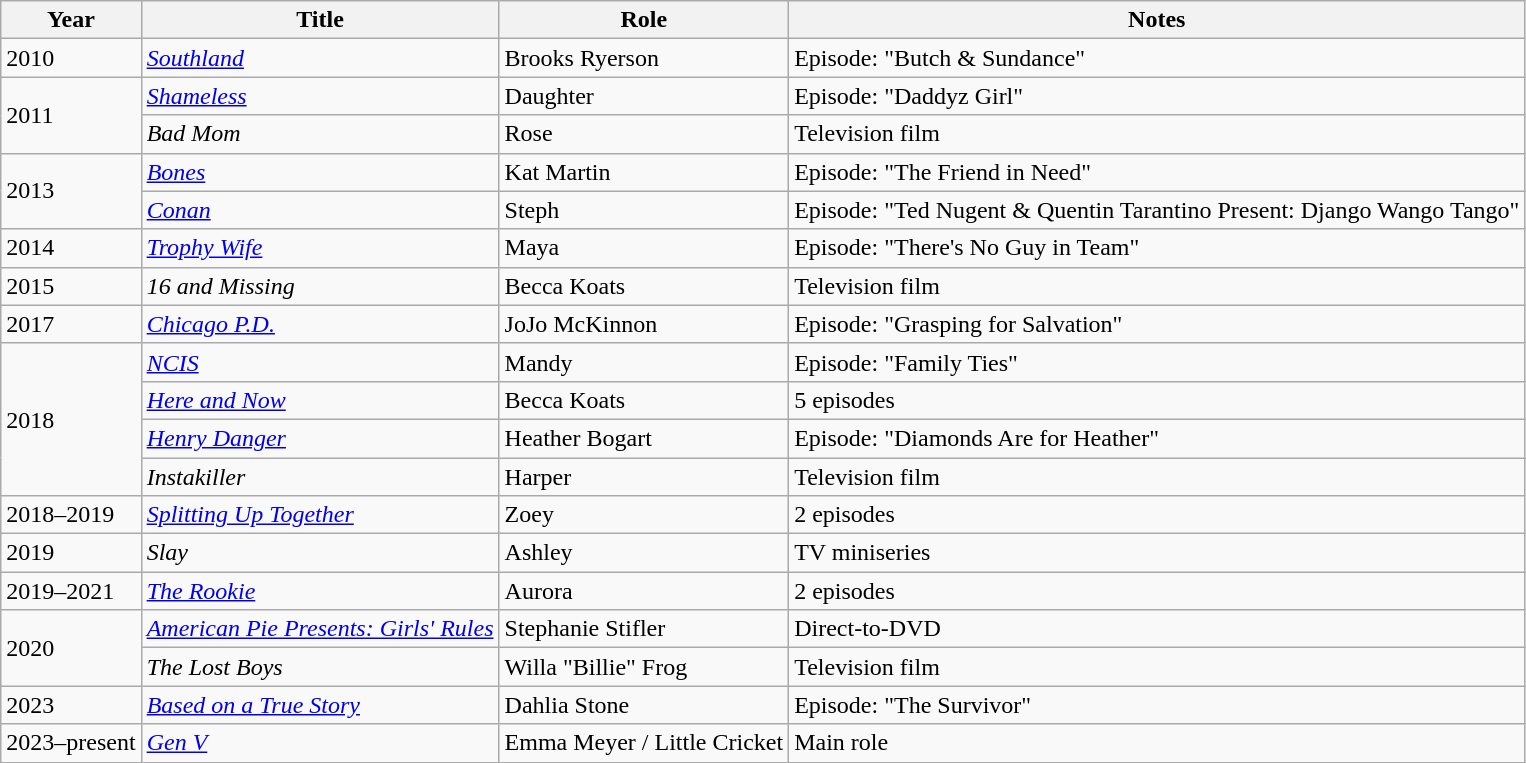<table class="wikitable">
<tr>
<th>Year</th>
<th>Title</th>
<th>Role</th>
<th>Notes</th>
</tr>
<tr>
<td>2010</td>
<td><em><a href='#'>Southland</a></em></td>
<td>Brooks Ryerson</td>
<td>Episode: "Butch & Sundance"</td>
</tr>
<tr>
<td rowspan="2">2011</td>
<td><em><a href='#'>Shameless</a></em></td>
<td>Daughter</td>
<td>Episode: "Daddyz Girl"</td>
</tr>
<tr>
<td><em>Bad Mom</em></td>
<td>Rose</td>
<td>Television film</td>
</tr>
<tr>
<td rowspan="2">2013</td>
<td><em><a href='#'>Bones</a></em></td>
<td>Kat Martin</td>
<td>Episode: "The Friend in Need"</td>
</tr>
<tr>
<td><em><a href='#'>Conan</a></em></td>
<td>Steph</td>
<td>Episode: "Ted Nugent & Quentin Tarantino Present: Django Wango Tango"</td>
</tr>
<tr>
<td>2014</td>
<td><em><a href='#'>Trophy Wife</a></em></td>
<td>Maya</td>
<td>Episode: "There's No Guy in Team"</td>
</tr>
<tr>
<td>2015</td>
<td><em>16 and Missing</em></td>
<td>Becca Koats</td>
<td>Television film</td>
</tr>
<tr>
<td>2017</td>
<td><em><a href='#'>Chicago P.D.</a></em></td>
<td>JoJo McKinnon</td>
<td>Episode: "Grasping for Salvation"</td>
</tr>
<tr>
<td rowspan="4">2018</td>
<td><em><a href='#'>NCIS</a></em></td>
<td>Mandy</td>
<td>Episode: "Family Ties"</td>
</tr>
<tr>
<td><em><a href='#'>Here and Now</a></em></td>
<td>Becca Koats</td>
<td>5 episodes</td>
</tr>
<tr>
<td><em><a href='#'>Henry Danger</a></em></td>
<td>Heather Bogart</td>
<td>Episode: "Diamonds Are for Heather"</td>
</tr>
<tr>
<td><em>Instakiller</em></td>
<td>Harper</td>
<td>Television film</td>
</tr>
<tr>
<td>2018–2019</td>
<td><em><a href='#'>Splitting Up Together</a></em></td>
<td>Zoey</td>
<td>2 episodes</td>
</tr>
<tr>
<td>2019</td>
<td><em>Slay</em></td>
<td>Ashley</td>
<td>TV miniseries</td>
</tr>
<tr>
<td>2019–2021</td>
<td><em><a href='#'>The Rookie</a></em></td>
<td>Aurora</td>
<td>2 episodes</td>
</tr>
<tr>
<td rowspan="2">2020</td>
<td><em><a href='#'>American Pie Presents: Girls' Rules</a></em></td>
<td>Stephanie Stifler</td>
<td>Direct-to-DVD</td>
</tr>
<tr>
<td><em>The Lost Boys</em></td>
<td>Willa "Billie" Frog</td>
<td>Television film</td>
</tr>
<tr>
<td>2023</td>
<td><em><a href='#'>Based on a True Story</a></em></td>
<td>Dahlia Stone</td>
<td>Episode: "The Survivor"</td>
</tr>
<tr>
<td>2023–present</td>
<td><em><a href='#'>Gen V</a></em></td>
<td>Emma Meyer / Little Cricket</td>
<td>Main role</td>
</tr>
</table>
